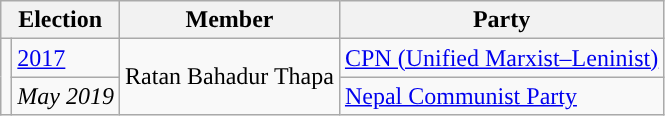<table class="wikitable">
<tr>
<th colspan="2">Election</th>
<th>Member</th>
<th>Party</th>
</tr>
<tr>
<td rowspan="2" style="background-color:"></td>
<td><a href='#'>2017</a></td>
<td rowspan="2">Ratan Bahadur Thapa</td>
<td><a href='#'>CPN (Unified Marxist–Leninist)</a></td>
</tr>
<tr>
<td><em>May 2019</em></td>
<td><a href='#'>Nepal Communist Party</a></td>
</tr>
</table>
